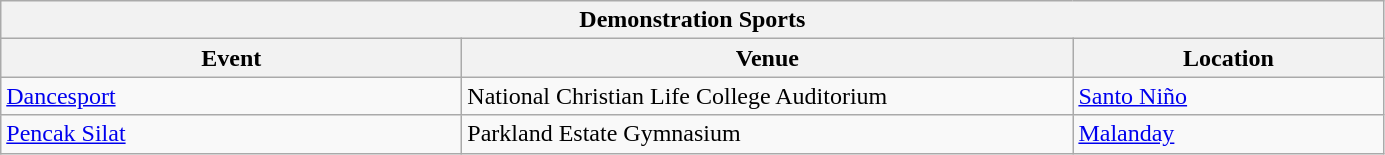<table class="wikitable">
<tr>
<th colspan=5>Demonstration Sports</th>
</tr>
<tr>
<th style="width:300px;">Event</th>
<th style="width:400px;">Venue</th>
<th style="width:200px;">Location</th>
</tr>
<tr>
<td> <a href='#'>Dancesport</a></td>
<td>National Christian Life College Auditorium</td>
<td><a href='#'>Santo Niño</a></td>
</tr>
<tr>
<td> <a href='#'>Pencak Silat</a></td>
<td>Parkland Estate Gymnasium</td>
<td><a href='#'>Malanday</a></td>
</tr>
</table>
